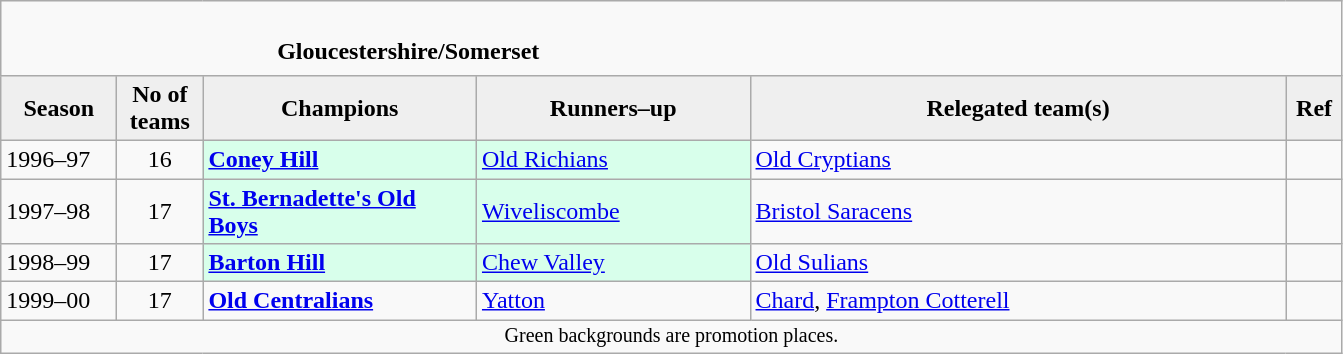<table class="wikitable" style="text-align: left;">
<tr>
<td colspan="11" cellpadding="0" cellspacing="0"><br><table border="0" style="width:100%;" cellpadding="0" cellspacing="0">
<tr>
<td style="width:20%; border:0;"></td>
<td style="border:0;"><strong>Gloucestershire/Somerset</strong></td>
<td style="width:20%; border:0;"></td>
</tr>
</table>
</td>
</tr>
<tr>
<th style="background:#efefef; width:70px;">Season</th>
<th style="background:#efefef; width:50px;">No of teams</th>
<th style="background:#efefef; width:175px;">Champions</th>
<th style="background:#efefef; width:175px;">Runners–up</th>
<th style="background:#efefef; width:350px;">Relegated team(s)</th>
<th style="background:#efefef; width:30px;">Ref</th>
</tr>
<tr align=left>
<td>1996–97</td>
<td style="text-align: center;">16</td>
<td style="background:#d8ffeb;"><strong><a href='#'>Coney Hill</a></strong></td>
<td style="background:#d8ffeb;"><a href='#'>Old Richians</a></td>
<td><a href='#'>Old Cryptians</a></td>
<td></td>
</tr>
<tr>
<td>1997–98</td>
<td style="text-align: center;">17</td>
<td style="background:#d8ffeb;"><strong><a href='#'>St. Bernadette's Old Boys</a></strong></td>
<td style="background:#d8ffeb;"><a href='#'>Wiveliscombe</a></td>
<td><a href='#'>Bristol Saracens</a></td>
<td></td>
</tr>
<tr>
<td>1998–99</td>
<td style="text-align: center;">17</td>
<td style="background:#d8ffeb;"><strong><a href='#'>Barton Hill</a></strong></td>
<td style="background:#d8ffeb;"><a href='#'>Chew Valley</a></td>
<td><a href='#'>Old Sulians</a></td>
<td></td>
</tr>
<tr>
<td>1999–00</td>
<td style="text-align: center;">17</td>
<td><strong><a href='#'>Old Centralians</a></strong></td>
<td><a href='#'>Yatton</a></td>
<td><a href='#'>Chard</a>, <a href='#'>Frampton Cotterell</a></td>
<td></td>
</tr>
<tr>
<td colspan="15"  style="border:0; font-size:smaller; text-align:center;">Green backgrounds are promotion places.</td>
</tr>
</table>
